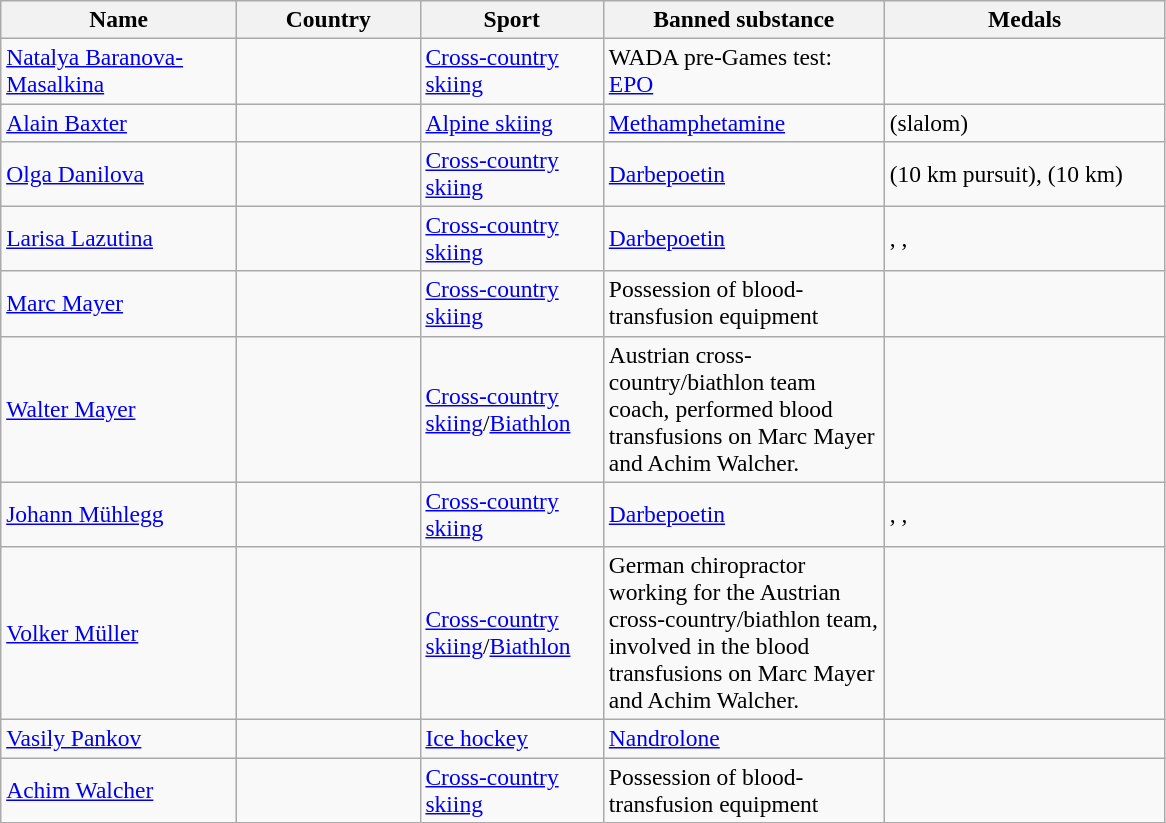<table class="wikitable sortable" style="font-size:98%;">
<tr>
<th style="width:150px;">Name</th>
<th style="width:115px;">Country</th>
<th style="width:115px;">Sport</th>
<th style="width:180px;">Banned substance</th>
<th style="width:180px;">Medals</th>
</tr>
<tr>
<td><a href='#'>Natalya Baranova-Masalkina</a></td>
<td></td>
<td><a href='#'>Cross-country skiing</a></td>
<td>WADA pre-Games test: <a href='#'>EPO</a></td>
<td></td>
</tr>
<tr>
<td><a href='#'>Alain Baxter</a></td>
<td></td>
<td><a href='#'>Alpine skiing</a></td>
<td><a href='#'>Methamphetamine</a></td>
<td> (slalom)</td>
</tr>
<tr>
<td><a href='#'>Olga Danilova</a></td>
<td></td>
<td><a href='#'>Cross-country skiing</a></td>
<td><a href='#'>Darbepoetin</a></td>
<td> (10 km pursuit),  (10 km)</td>
</tr>
<tr>
<td><a href='#'>Larisa Lazutina</a></td>
<td></td>
<td><a href='#'>Cross-country skiing</a></td>
<td><a href='#'>Darbepoetin</a></td>
<td>, , </td>
</tr>
<tr>
<td><a href='#'>Marc Mayer</a></td>
<td></td>
<td><a href='#'>Cross-country skiing</a></td>
<td>Possession of blood-transfusion equipment</td>
<td></td>
</tr>
<tr>
<td><a href='#'>Walter Mayer</a></td>
<td></td>
<td><a href='#'>Cross-country skiing</a>/<a href='#'>Biathlon</a></td>
<td>Austrian cross-country/biathlon team coach, performed blood transfusions on Marc Mayer and Achim Walcher.</td>
<td></td>
</tr>
<tr>
<td><a href='#'>Johann Mühlegg</a></td>
<td></td>
<td><a href='#'>Cross-country skiing</a></td>
<td><a href='#'>Darbepoetin</a></td>
<td>, , </td>
</tr>
<tr>
<td><a href='#'>Volker Müller</a></td>
<td></td>
<td><a href='#'>Cross-country skiing</a>/<a href='#'>Biathlon</a></td>
<td>German chiropractor working for the Austrian cross-country/biathlon team, involved in the blood transfusions on Marc Mayer and Achim Walcher.</td>
<td></td>
</tr>
<tr>
<td><a href='#'>Vasily Pankov</a></td>
<td></td>
<td><a href='#'>Ice hockey</a></td>
<td><a href='#'>Nandrolone</a></td>
<td></td>
</tr>
<tr>
<td><a href='#'>Achim Walcher</a></td>
<td></td>
<td><a href='#'>Cross-country skiing</a></td>
<td>Possession of blood-transfusion equipment</td>
<td></td>
</tr>
</table>
